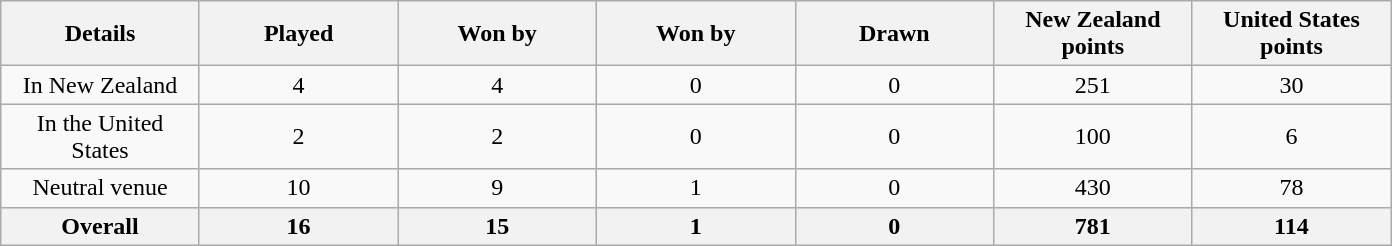<table class="wikitable sortable" style="text-align: center;">
<tr>
<th width="125">Details</th>
<th width="125">Played</th>
<th width="125">Won by<br></th>
<th width="125">Won by<br></th>
<th width="125">Drawn</th>
<th width="125">New Zealand points</th>
<th width="125">United States points</th>
</tr>
<tr>
<td>In New Zealand</td>
<td>4</td>
<td>4</td>
<td>0</td>
<td>0</td>
<td>251</td>
<td>30</td>
</tr>
<tr>
<td>In the United States</td>
<td>2</td>
<td>2</td>
<td>0</td>
<td>0</td>
<td>100</td>
<td>6</td>
</tr>
<tr>
<td>Neutral venue</td>
<td>10</td>
<td>9</td>
<td>1</td>
<td>0</td>
<td>430</td>
<td>78</td>
</tr>
<tr>
<th>Overall</th>
<th>16</th>
<th>15</th>
<th>1</th>
<th>0</th>
<th>781</th>
<th>114</th>
</tr>
</table>
